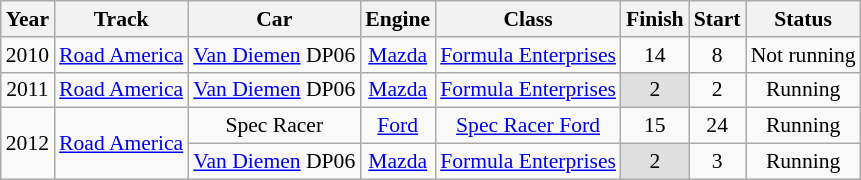<table class="wikitable" style="text-align:center; font-size:90%">
<tr>
<th>Year</th>
<th>Track</th>
<th>Car</th>
<th>Engine</th>
<th>Class</th>
<th>Finish</th>
<th>Start</th>
<th>Status</th>
</tr>
<tr>
<td>2010</td>
<td><a href='#'>Road America</a></td>
<td><a href='#'>Van Diemen</a> DP06</td>
<td><a href='#'>Mazda</a></td>
<td><a href='#'>Formula Enterprises</a></td>
<td>14</td>
<td>8</td>
<td>Not running</td>
</tr>
<tr>
<td>2011</td>
<td><a href='#'>Road America</a></td>
<td><a href='#'>Van Diemen</a> DP06</td>
<td><a href='#'>Mazda</a></td>
<td><a href='#'>Formula Enterprises</a></td>
<td style="background:#DFDFDF;">2</td>
<td>2</td>
<td>Running</td>
</tr>
<tr>
<td rowspan=2>2012</td>
<td rowspan=2><a href='#'>Road America</a></td>
<td>Spec Racer</td>
<td><a href='#'>Ford</a></td>
<td><a href='#'>Spec Racer Ford</a></td>
<td>15</td>
<td>24</td>
<td>Running</td>
</tr>
<tr>
<td><a href='#'>Van Diemen</a> DP06</td>
<td><a href='#'>Mazda</a></td>
<td><a href='#'>Formula Enterprises</a></td>
<td style="background:#DFDFDF;">2</td>
<td>3</td>
<td>Running</td>
</tr>
</table>
